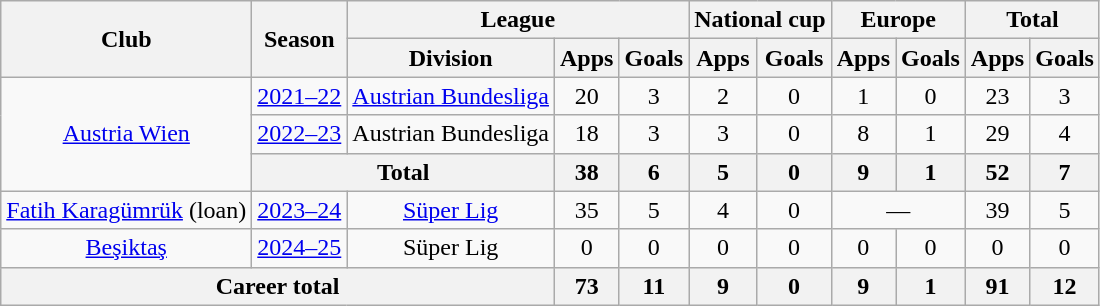<table class="wikitable" style="text-align:center">
<tr>
<th rowspan="2">Club</th>
<th rowspan="2">Season</th>
<th colspan="3">League</th>
<th colspan="2">National cup</th>
<th colspan="2">Europe</th>
<th colspan="2">Total</th>
</tr>
<tr>
<th>Division</th>
<th>Apps</th>
<th>Goals</th>
<th>Apps</th>
<th>Goals</th>
<th>Apps</th>
<th>Goals</th>
<th>Apps</th>
<th>Goals</th>
</tr>
<tr>
<td rowspan="3"><a href='#'>Austria Wien</a></td>
<td><a href='#'>2021–22</a></td>
<td><a href='#'>Austrian Bundesliga</a></td>
<td>20</td>
<td>3</td>
<td>2</td>
<td>0</td>
<td>1</td>
<td>0</td>
<td>23</td>
<td>3</td>
</tr>
<tr>
<td><a href='#'>2022–23</a></td>
<td>Austrian Bundesliga</td>
<td>18</td>
<td>3</td>
<td>3</td>
<td>0</td>
<td>8</td>
<td>1</td>
<td>29</td>
<td>4</td>
</tr>
<tr>
<th colspan="2">Total</th>
<th>38</th>
<th>6</th>
<th>5</th>
<th>0</th>
<th>9</th>
<th>1</th>
<th>52</th>
<th>7</th>
</tr>
<tr>
<td><a href='#'>Fatih Karagümrük</a> (loan)</td>
<td><a href='#'>2023–24</a></td>
<td><a href='#'>Süper Lig</a></td>
<td>35</td>
<td>5</td>
<td>4</td>
<td>0</td>
<td colspan="2">—</td>
<td>39</td>
<td>5</td>
</tr>
<tr>
<td><a href='#'>Beşiktaş</a></td>
<td><a href='#'>2024–25</a></td>
<td>Süper Lig</td>
<td>0</td>
<td>0</td>
<td>0</td>
<td>0</td>
<td>0</td>
<td>0</td>
<td>0</td>
<td>0</td>
</tr>
<tr>
<th colspan="3">Career total</th>
<th>73</th>
<th>11</th>
<th>9</th>
<th>0</th>
<th>9</th>
<th>1</th>
<th>91</th>
<th>12</th>
</tr>
</table>
